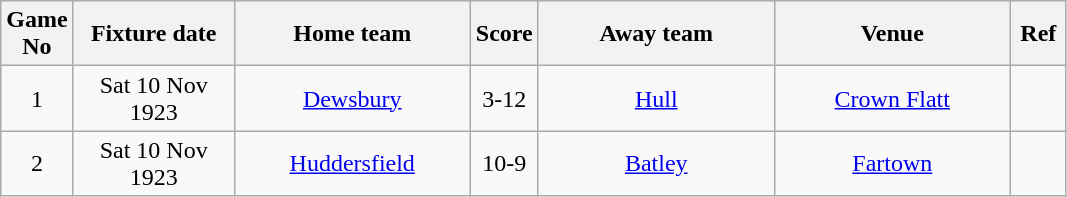<table class="wikitable" style="text-align:center;">
<tr>
<th width=20 abbr="No">Game No</th>
<th width=100 abbr="Date">Fixture date</th>
<th width=150 abbr="Home team">Home team</th>
<th width=20 abbr="Score">Score</th>
<th width=150 abbr="Away team">Away team</th>
<th width=150 abbr="Venue">Venue</th>
<th width=30 abbr="Ref">Ref</th>
</tr>
<tr>
<td>1</td>
<td>Sat 10 Nov 1923</td>
<td><a href='#'>Dewsbury</a></td>
<td>3-12</td>
<td><a href='#'>Hull</a></td>
<td><a href='#'>Crown Flatt</a></td>
<td></td>
</tr>
<tr>
<td>2</td>
<td>Sat 10 Nov 1923</td>
<td><a href='#'>Huddersfield</a></td>
<td>10-9</td>
<td><a href='#'>Batley</a></td>
<td><a href='#'>Fartown</a></td>
<td></td>
</tr>
</table>
